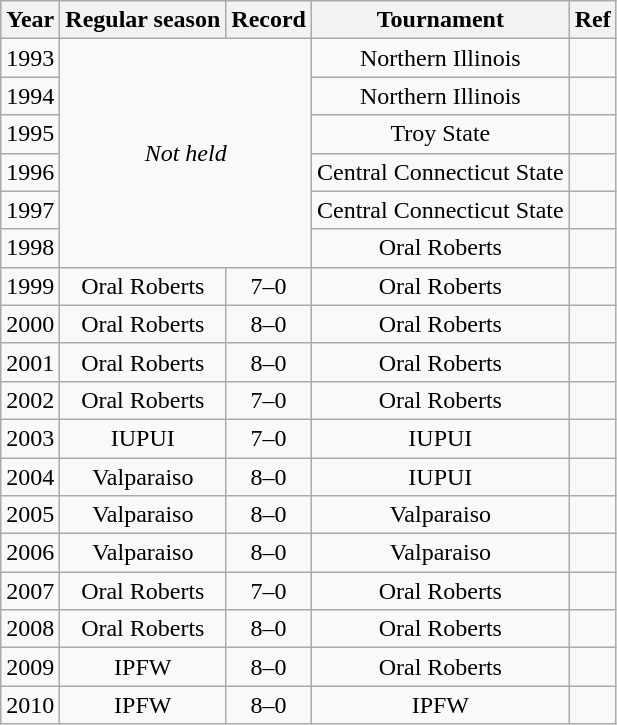<table class="wikitable" style="text-align:center;" cellspacing="2">
<tr>
<th>Year</th>
<th>Regular season</th>
<th>Record</th>
<th>Tournament</th>
<th>Ref</th>
</tr>
<tr>
<td>1993</td>
<td rowspan=6 colspan=2><em>Not held</em></td>
<td>Northern Illinois</td>
<td></td>
</tr>
<tr>
<td>1994</td>
<td>Northern Illinois</td>
<td></td>
</tr>
<tr>
<td>1995</td>
<td>Troy State</td>
<td></td>
</tr>
<tr>
<td>1996</td>
<td>Central Connecticut State</td>
<td></td>
</tr>
<tr>
<td>1997</td>
<td>Central Connecticut State</td>
<td></td>
</tr>
<tr>
<td>1998</td>
<td>Oral Roberts</td>
<td></td>
</tr>
<tr>
<td>1999</td>
<td>Oral Roberts</td>
<td>7–0</td>
<td>Oral Roberts</td>
<td></td>
</tr>
<tr>
<td>2000</td>
<td>Oral Roberts</td>
<td>8–0</td>
<td>Oral Roberts</td>
<td></td>
</tr>
<tr>
<td>2001</td>
<td>Oral Roberts</td>
<td>8–0</td>
<td>Oral Roberts</td>
<td></td>
</tr>
<tr>
<td>2002</td>
<td>Oral Roberts</td>
<td>7–0</td>
<td>Oral Roberts</td>
<td></td>
</tr>
<tr>
<td>2003</td>
<td>IUPUI</td>
<td>7–0</td>
<td>IUPUI</td>
<td></td>
</tr>
<tr>
<td>2004</td>
<td>Valparaiso</td>
<td>8–0</td>
<td>IUPUI</td>
<td></td>
</tr>
<tr>
<td>2005</td>
<td>Valparaiso</td>
<td>8–0</td>
<td>Valparaiso</td>
<td></td>
</tr>
<tr>
<td>2006</td>
<td>Valparaiso</td>
<td>8–0</td>
<td>Valparaiso</td>
<td></td>
</tr>
<tr>
<td>2007</td>
<td>Oral Roberts</td>
<td>7–0</td>
<td>Oral Roberts</td>
<td></td>
</tr>
<tr>
<td>2008</td>
<td>Oral Roberts</td>
<td>8–0</td>
<td>Oral Roberts</td>
<td></td>
</tr>
<tr>
<td>2009</td>
<td>IPFW</td>
<td>8–0</td>
<td>Oral Roberts</td>
<td></td>
</tr>
<tr>
<td>2010</td>
<td>IPFW</td>
<td>8–0</td>
<td>IPFW</td>
<td></td>
</tr>
</table>
